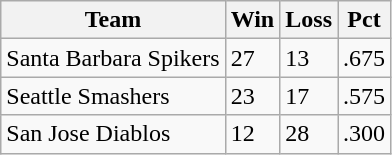<table class="wikitable">
<tr>
<th>Team</th>
<th>Win</th>
<th>Loss</th>
<th>Pct</th>
</tr>
<tr>
<td>Santa Barbara Spikers</td>
<td>27</td>
<td>13</td>
<td>.675</td>
</tr>
<tr>
<td>Seattle Smashers</td>
<td>23</td>
<td>17</td>
<td>.575</td>
</tr>
<tr>
<td>San Jose Diablos</td>
<td>12</td>
<td>28</td>
<td>.300</td>
</tr>
</table>
